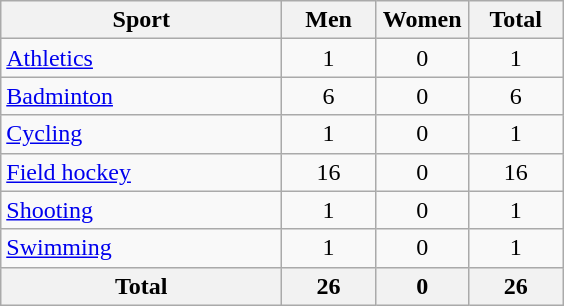<table class="wikitable sortable" style="text-align:center;">
<tr>
<th width=180>Sport</th>
<th width=55>Men</th>
<th width=55>Women</th>
<th width=55>Total</th>
</tr>
<tr>
<td align=left><a href='#'>Athletics</a></td>
<td>1</td>
<td>0</td>
<td>1</td>
</tr>
<tr>
<td align=left><a href='#'>Badminton</a></td>
<td>6</td>
<td>0</td>
<td>6</td>
</tr>
<tr>
<td align=left><a href='#'>Cycling</a></td>
<td>1</td>
<td>0</td>
<td>1</td>
</tr>
<tr>
<td align=left><a href='#'>Field hockey</a></td>
<td>16</td>
<td>0</td>
<td>16</td>
</tr>
<tr>
<td align=left><a href='#'>Shooting</a></td>
<td>1</td>
<td>0</td>
<td>1</td>
</tr>
<tr>
<td align=left><a href='#'>Swimming</a></td>
<td>1</td>
<td>0</td>
<td>1</td>
</tr>
<tr>
<th>Total</th>
<th>26</th>
<th>0</th>
<th>26</th>
</tr>
</table>
